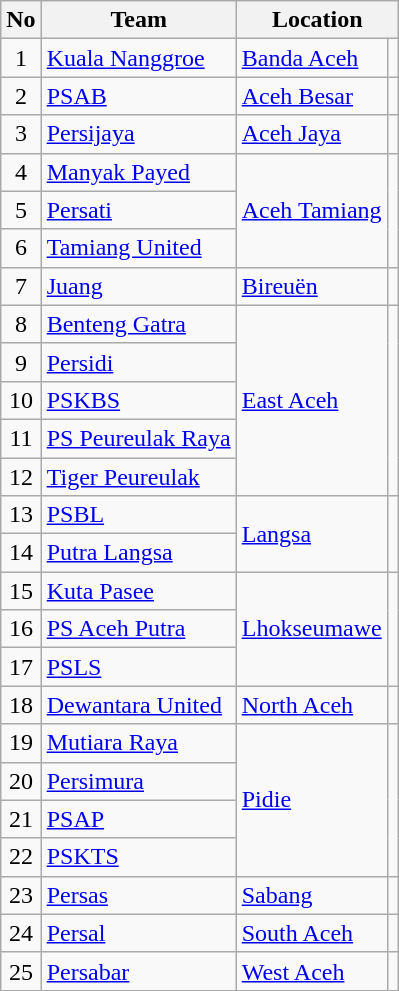<table class="wikitable sortable">
<tr>
<th>No</th>
<th>Team</th>
<th colspan="2">Location</th>
</tr>
<tr>
<td align=center>1</td>
<td><a href='#'>Kuala Nanggroe</a></td>
<td><a href='#'>Banda Aceh</a></td>
<td></td>
</tr>
<tr>
<td align=center>2</td>
<td><a href='#'>PSAB</a></td>
<td><a href='#'>Aceh Besar</a></td>
<td></td>
</tr>
<tr>
<td align=center>3</td>
<td><a href='#'>Persijaya</a></td>
<td><a href='#'>Aceh Jaya</a></td>
<td></td>
</tr>
<tr>
<td align=center>4</td>
<td><a href='#'>Manyak Payed</a></td>
<td rowspan=3><a href='#'>Aceh Tamiang</a></td>
<td rowspan=3></td>
</tr>
<tr>
<td align=center>5</td>
<td><a href='#'>Persati</a></td>
</tr>
<tr>
<td align=center>6</td>
<td><a href='#'>Tamiang United</a></td>
</tr>
<tr>
<td align=center>7</td>
<td><a href='#'>Juang</a></td>
<td><a href='#'>Bireuën</a></td>
<td></td>
</tr>
<tr>
<td align=center>8</td>
<td><a href='#'>Benteng Gatra</a></td>
<td rowspan=5><a href='#'>East Aceh</a></td>
<td rowspan=5></td>
</tr>
<tr>
<td align=center>9</td>
<td><a href='#'>Persidi</a></td>
</tr>
<tr>
<td align=center>10</td>
<td><a href='#'>PSKBS</a></td>
</tr>
<tr>
<td align=center>11</td>
<td><a href='#'>PS Peureulak Raya</a></td>
</tr>
<tr>
<td align=center>12</td>
<td><a href='#'>Tiger Peureulak</a></td>
</tr>
<tr>
<td align=center>13</td>
<td><a href='#'>PSBL</a></td>
<td rowspan=2><a href='#'>Langsa</a></td>
<td rowspan=2></td>
</tr>
<tr>
<td align=center>14</td>
<td><a href='#'>Putra Langsa</a></td>
</tr>
<tr>
<td align=center>15</td>
<td><a href='#'>Kuta Pasee</a></td>
<td rowspan=3><a href='#'>Lhokseumawe</a></td>
<td rowspan=3></td>
</tr>
<tr>
<td align=center>16</td>
<td><a href='#'>PS Aceh Putra</a></td>
</tr>
<tr>
<td align=center>17</td>
<td><a href='#'>PSLS</a></td>
</tr>
<tr>
<td align=center>18</td>
<td><a href='#'>Dewantara United</a></td>
<td><a href='#'>North Aceh</a></td>
<td></td>
</tr>
<tr>
<td align=center>19</td>
<td><a href='#'>Mutiara Raya</a></td>
<td rowspan=4><a href='#'>Pidie</a></td>
<td rowspan=4></td>
</tr>
<tr>
<td align=center>20</td>
<td><a href='#'>Persimura</a></td>
</tr>
<tr>
<td align=center>21</td>
<td><a href='#'>PSAP</a></td>
</tr>
<tr>
<td align=center>22</td>
<td><a href='#'>PSKTS</a></td>
</tr>
<tr>
<td align=center>23</td>
<td><a href='#'>Persas</a></td>
<td><a href='#'>Sabang</a></td>
<td></td>
</tr>
<tr>
<td align=center>24</td>
<td><a href='#'>Persal</a></td>
<td><a href='#'>South Aceh</a></td>
<td></td>
</tr>
<tr>
<td align=center>25</td>
<td><a href='#'>Persabar</a></td>
<td><a href='#'>West Aceh</a></td>
<td></td>
</tr>
</table>
